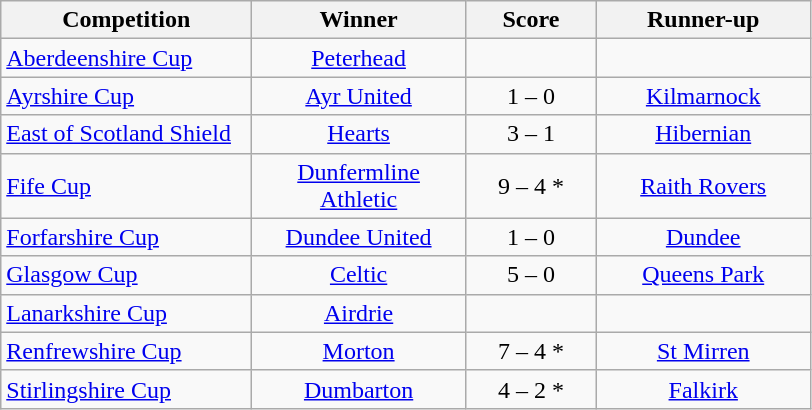<table class="wikitable" style="text-align: center;">
<tr>
<th width=160>Competition</th>
<th width=135>Winner</th>
<th width=80>Score</th>
<th width=135>Runner-up</th>
</tr>
<tr>
<td align=left><a href='#'>Aberdeenshire Cup</a></td>
<td><a href='#'>Peterhead</a></td>
<td></td>
<td></td>
</tr>
<tr>
<td align=left><a href='#'>Ayrshire Cup</a></td>
<td><a href='#'>Ayr United</a></td>
<td>1 – 0</td>
<td><a href='#'>Kilmarnock</a></td>
</tr>
<tr>
<td align=left><a href='#'>East of Scotland Shield</a></td>
<td><a href='#'>Hearts</a></td>
<td>3 – 1</td>
<td><a href='#'>Hibernian</a></td>
</tr>
<tr>
<td align=left><a href='#'>Fife Cup</a></td>
<td><a href='#'>Dunfermline Athletic</a></td>
<td>9 – 4 *</td>
<td><a href='#'>Raith Rovers</a></td>
</tr>
<tr>
<td align=left><a href='#'>Forfarshire Cup</a></td>
<td><a href='#'>Dundee United</a></td>
<td>1 – 0</td>
<td><a href='#'>Dundee</a></td>
</tr>
<tr>
<td align=left><a href='#'>Glasgow Cup</a></td>
<td><a href='#'>Celtic</a></td>
<td>5 – 0</td>
<td><a href='#'>Queens Park</a></td>
</tr>
<tr>
<td align=left><a href='#'>Lanarkshire Cup</a></td>
<td><a href='#'>Airdrie</a></td>
<td></td>
<td></td>
</tr>
<tr>
<td align=left><a href='#'>Renfrewshire Cup</a></td>
<td><a href='#'>Morton</a></td>
<td>7 – 4 *</td>
<td><a href='#'>St Mirren</a></td>
</tr>
<tr>
<td align=left><a href='#'>Stirlingshire Cup</a></td>
<td><a href='#'>Dumbarton</a></td>
<td>4 – 2 *</td>
<td><a href='#'>Falkirk</a></td>
</tr>
</table>
